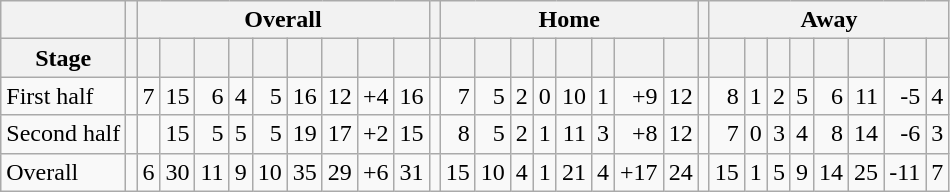<table class="wikitable" style="text-align: right;">
<tr>
<th rawspan=2></th>
<th rawspan=2></th>
<th colspan=9>Overall</th>
<th rawspan=1></th>
<th colspan=8>Home</th>
<th rawspan=1></th>
<th colspan=8>Away</th>
</tr>
<tr>
<th>Stage</th>
<th></th>
<th></th>
<th></th>
<th></th>
<th></th>
<th></th>
<th></th>
<th></th>
<th></th>
<th></th>
<th></th>
<th></th>
<th></th>
<th></th>
<th></th>
<th></th>
<th></th>
<th></th>
<th></th>
<th></th>
<th></th>
<th></th>
<th></th>
<th></th>
<th></th>
<th></th>
<th></th>
<th></th>
</tr>
<tr>
<td align="left">First half</td>
<td></td>
<td>7</td>
<td>15</td>
<td>6</td>
<td>4</td>
<td>5</td>
<td>16</td>
<td>12</td>
<td>+4</td>
<td>16</td>
<td></td>
<td>7</td>
<td>5</td>
<td>2</td>
<td>0</td>
<td>10</td>
<td>1</td>
<td>+9</td>
<td>12</td>
<td></td>
<td>8</td>
<td>1</td>
<td>2</td>
<td>5</td>
<td>6</td>
<td>11</td>
<td>-5</td>
<td>4</td>
</tr>
<tr>
<td align="left">Second half</td>
<td></td>
<td></td>
<td>15</td>
<td>5</td>
<td>5</td>
<td>5</td>
<td>19</td>
<td>17</td>
<td>+2</td>
<td>15</td>
<td></td>
<td>8</td>
<td>5</td>
<td>2</td>
<td>1</td>
<td>11</td>
<td>3</td>
<td>+8</td>
<td>12</td>
<td></td>
<td>7</td>
<td>0</td>
<td>3</td>
<td>4</td>
<td>8</td>
<td>14</td>
<td>-6</td>
<td>3</td>
</tr>
<tr>
<td align="left">Overall</td>
<td></td>
<td>6</td>
<td>30</td>
<td>11</td>
<td>9</td>
<td>10</td>
<td>35</td>
<td>29</td>
<td>+6</td>
<td>31</td>
<td></td>
<td>15</td>
<td>10</td>
<td>4</td>
<td>1</td>
<td>21</td>
<td>4</td>
<td>+17</td>
<td>24</td>
<td></td>
<td>15</td>
<td>1</td>
<td>5</td>
<td>9</td>
<td>14</td>
<td>25</td>
<td>-11</td>
<td>7</td>
</tr>
</table>
